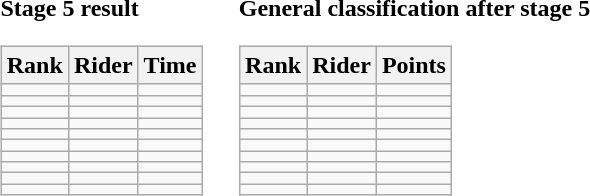<table>
<tr>
<td><strong>Stage 5 result</strong><br><table class="wikitable">
<tr>
<th scope="col">Rank</th>
<th scope="col">Rider</th>
<th scope="col">Time</th>
</tr>
<tr>
<td></td>
<td></td>
<td></td>
</tr>
<tr>
<td></td>
<td></td>
<td></td>
</tr>
<tr>
<td></td>
<td></td>
<td></td>
</tr>
<tr>
<td></td>
<td></td>
<td></td>
</tr>
<tr>
<td></td>
<td></td>
<td></td>
</tr>
<tr>
<td></td>
<td></td>
<td></td>
</tr>
<tr>
<td></td>
<td></td>
<td></td>
</tr>
<tr>
<td></td>
<td></td>
<td></td>
</tr>
<tr>
<td></td>
<td></td>
<td></td>
</tr>
<tr>
<td></td>
<td></td>
<td></td>
</tr>
</table>
</td>
<td></td>
<td><strong>General classification after stage 5</strong><br><table class="wikitable">
<tr>
<th scope="col">Rank</th>
<th scope="col">Rider</th>
<th scope="col">Points</th>
</tr>
<tr>
<td></td>
<td></td>
<td></td>
</tr>
<tr>
<td></td>
<td></td>
<td></td>
</tr>
<tr>
<td></td>
<td></td>
<td></td>
</tr>
<tr>
<td></td>
<td></td>
<td></td>
</tr>
<tr>
<td></td>
<td></td>
<td></td>
</tr>
<tr>
<td></td>
<td></td>
<td></td>
</tr>
<tr>
<td></td>
<td></td>
<td></td>
</tr>
<tr>
<td></td>
<td></td>
<td></td>
</tr>
<tr>
<td></td>
<td></td>
<td></td>
</tr>
<tr>
<td></td>
<td></td>
<td></td>
</tr>
</table>
</td>
</tr>
</table>
